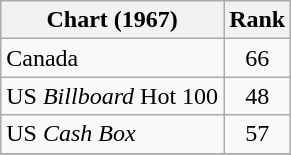<table class="wikitable sortable">
<tr>
<th>Chart (1967)</th>
<th style="text-align:center;">Rank</th>
</tr>
<tr>
<td>Canada </td>
<td style="text-align:center;">66</td>
</tr>
<tr>
<td>US <em>Billboard</em> Hot 100</td>
<td style="text-align:center;">48</td>
</tr>
<tr>
<td>US <em>Cash Box</em> </td>
<td style="text-align:center;">57</td>
</tr>
<tr>
</tr>
</table>
